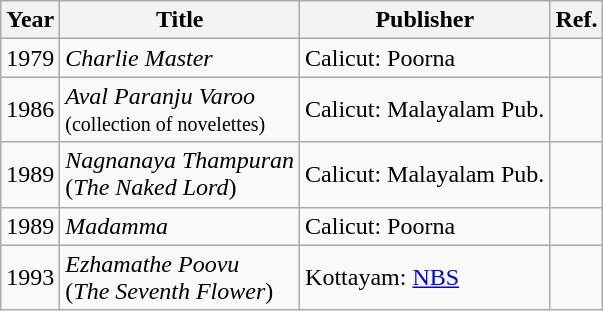<table class="wikitable">
<tr>
<th>Year</th>
<th>Title</th>
<th>Publisher</th>
<th>Ref.</th>
</tr>
<tr>
<td>1979</td>
<td><em>Charlie Master</em></td>
<td>Calicut: Poorna</td>
<td></td>
</tr>
<tr>
<td>1986</td>
<td><em>Aval Paranju Varoo</em><br><small>(collection of novelettes)</small></td>
<td>Calicut: Malayalam Pub.</td>
<td></td>
</tr>
<tr>
<td>1989</td>
<td><em>Nagnanaya Thampuran</em><br>(<em>The Naked Lord</em>)</td>
<td>Calicut: Malayalam Pub.</td>
<td></td>
</tr>
<tr>
<td>1989</td>
<td><em>Madamma</em></td>
<td>Calicut: Poorna</td>
<td></td>
</tr>
<tr>
<td>1993</td>
<td><em>Ezhamathe Poovu</em><br>(<em>The Seventh Flower</em>)</td>
<td>Kottayam: <a href='#'>NBS</a></td>
<td></td>
</tr>
</table>
